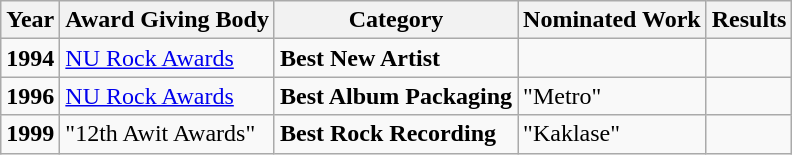<table class="wikitable">
<tr>
<th>Year</th>
<th>Award Giving Body</th>
<th>Category</th>
<th>Nominated Work</th>
<th>Results</th>
</tr>
<tr>
<td><strong>1994</strong></td>
<td><a href='#'>NU Rock Awards</a></td>
<td><strong>Best New Artist</strong></td>
<td></td>
<td></td>
</tr>
<tr>
<td><strong>1996</strong></td>
<td><a href='#'>NU Rock Awards</a></td>
<td><strong>Best Album Packaging</strong></td>
<td>"Metro"</td>
<td></td>
</tr>
<tr>
<td><strong>1999</strong></td>
<td>"12th Awit Awards"</td>
<td><strong>Best Rock Recording</strong></td>
<td>"Kaklase"</td>
<td></td>
</tr>
</table>
